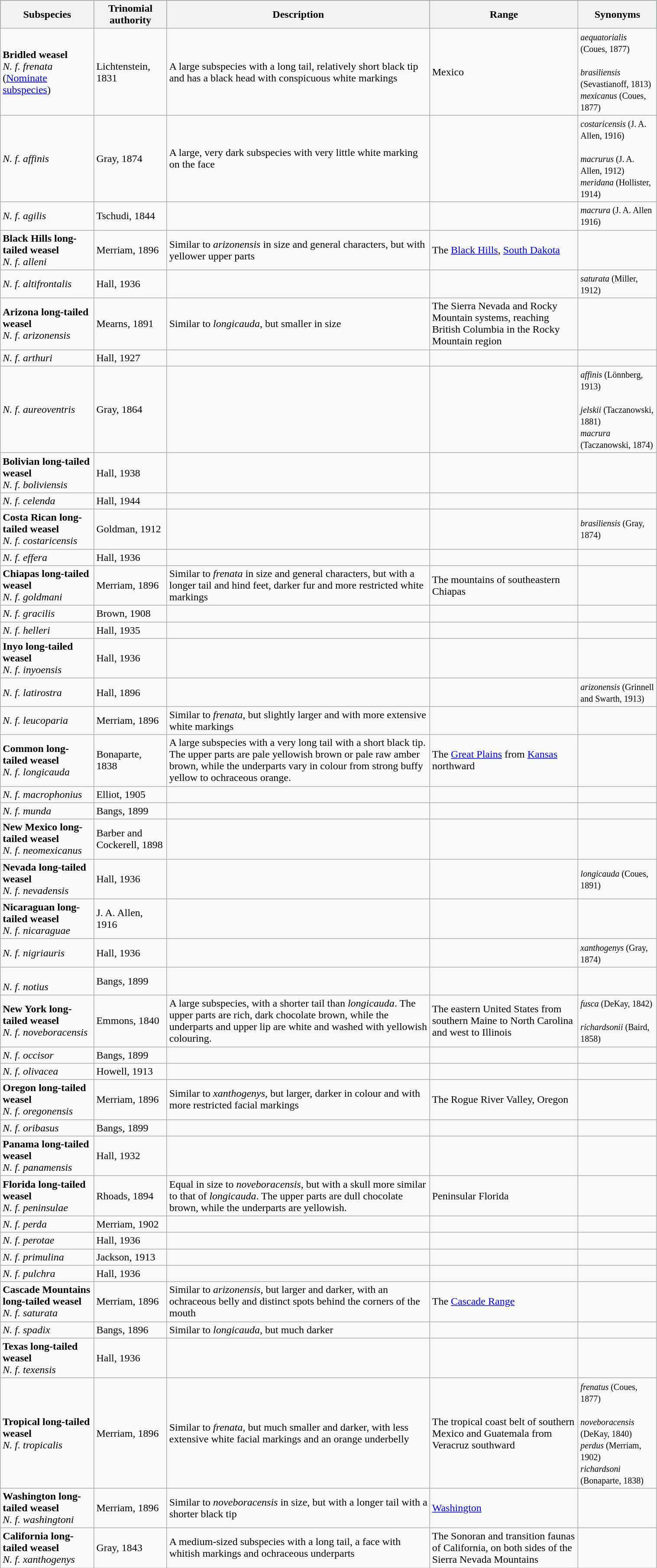<table class="wikitable collapsible collapsed" style="width:80%;">
<tr style="background:#115a6c;">
<th>Subspecies</th>
<th>Trinomial authority</th>
<th>Description</th>
<th>Range</th>
<th>Synonyms</th>
</tr>
<tr>
<td><strong>Bridled weasel</strong><br><em>N. f. frenata</em><br>(<a href='#'>Nominate subspecies</a>)</td>
<td>Lichtenstein, 1831</td>
<td>A large subspecies with a long tail, relatively short black tip and has a black head with conspicuous white markings</td>
<td>Mexico</td>
<td><small><em>aequatorialis</em> (Coues, 1877)</small><br><br><small><em>brasiliensis</em> (Sevastianoff, 1813)</small><br>
<small><em>mexicanus</em> (Coues, 1877)</small></td>
</tr>
<tr>
<td><em>N. f. affinis</em></td>
<td>Gray, 1874</td>
<td>A large, very dark subspecies with very little white marking on the face</td>
<td></td>
<td><small><em>costaricensis</em> (J. A. Allen, 1916)</small><br><br><small><em>macrurus</em> (J. A. Allen, 1912)</small><br>
<small><em>meridana</em> (Hollister, 1914)</small></td>
</tr>
<tr>
<td><em>N. f. agilis</em></td>
<td>Tschudi, 1844</td>
<td></td>
<td></td>
<td><small><em>macrura</em> (J. A. Allen 1916)</small></td>
</tr>
<tr>
<td><strong>Black Hills long-tailed weasel</strong><br><em>N. f. alleni</em></td>
<td>Merriam, 1896</td>
<td>Similar to <em>arizonensis</em> in size and general characters, but with yellower upper parts</td>
<td>The <a href='#'>Black Hills</a>, <a href='#'>South Dakota</a></td>
<td></td>
</tr>
<tr>
<td><em>N. f. altifrontalis</em></td>
<td>Hall, 1936</td>
<td></td>
<td></td>
<td><small><em>saturata</em> (Miller, 1912)</small></td>
</tr>
<tr>
<td><strong>Arizona long-tailed weasel</strong><br><em>N. f. arizonensis</em></td>
<td>Mearns, 1891</td>
<td>Similar to <em>longicauda</em>, but smaller in size</td>
<td>The Sierra Nevada and Rocky Mountain systems, reaching British Columbia in the Rocky Mountain region</td>
<td></td>
</tr>
<tr>
<td><em>N. f. arthuri</em></td>
<td>Hall, 1927</td>
<td></td>
<td></td>
<td></td>
</tr>
<tr>
<td><em>N. f. aureoventris</em></td>
<td>Gray, 1864</td>
<td></td>
<td></td>
<td><small><em>affinis</em> (Lönnberg, 1913)</small><br><br><small><em>jelskii</em> (Taczanowski, 1881)</small><br>
<small><em>macrura</em> (Taczanowski, 1874)</small></td>
</tr>
<tr>
<td><strong>Bolivian long-tailed weasel</strong><br><em>N. f. boliviensis</em></td>
<td>Hall, 1938</td>
<td></td>
<td></td>
<td></td>
</tr>
<tr>
<td><em>N. f. celenda</em></td>
<td>Hall, 1944</td>
<td></td>
<td></td>
<td></td>
</tr>
<tr>
<td><strong>Costa Rican long-tailed weasel</strong><br><em>N. f. costaricensis</em></td>
<td>Goldman, 1912</td>
<td></td>
<td></td>
<td><small><em>brasiliensis</em> (Gray, 1874)</small></td>
</tr>
<tr>
<td><em>N. f. effera</em></td>
<td>Hall, 1936</td>
<td></td>
<td></td>
<td></td>
</tr>
<tr>
<td><strong>Chiapas long-tailed weasel</strong><br><em>N. f. goldmani</em></td>
<td>Merriam, 1896</td>
<td>Similar to <em>frenata</em> in size and general characters, but with a longer tail and hind feet, darker fur and more restricted white markings</td>
<td>The mountains of southeastern Chiapas</td>
<td></td>
</tr>
<tr>
<td><em>N. f. gracilis</em></td>
<td>Brown, 1908</td>
<td></td>
<td></td>
<td></td>
</tr>
<tr>
<td><em>N. f. helleri</em></td>
<td>Hall, 1935</td>
<td></td>
<td></td>
<td></td>
</tr>
<tr>
<td><strong>Inyo long-tailed weasel</strong><br><em>N. f. inyoensis</em></td>
<td>Hall, 1936</td>
<td></td>
<td></td>
<td></td>
</tr>
<tr>
<td><em>N. f. latirostra</em></td>
<td>Hall, 1896</td>
<td></td>
<td></td>
<td><small><em>arizonensis</em> (Grinnell and Swarth, 1913)</small></td>
</tr>
<tr>
<td><em>N. f. leucoparia</em></td>
<td>Merriam, 1896</td>
<td>Similar to <em>frenata</em>, but slightly larger and with more extensive white markings</td>
<td></td>
<td></td>
</tr>
<tr>
<td><strong>Common long-tailed weasel</strong><br><em>N. f. longicauda</em><br></td>
<td>Bonaparte, 1838</td>
<td>A large subspecies with a very long tail with a short black tip. The upper parts are pale yellowish brown or pale raw amber brown, while the underparts vary in colour from strong buffy yellow to ochraceous orange.</td>
<td>The <a href='#'>Great Plains</a> from <a href='#'>Kansas</a> northward</td>
<td></td>
</tr>
<tr>
<td><em>N. f. macrophonius</em></td>
<td>Elliot, 1905</td>
<td></td>
<td></td>
<td></td>
</tr>
<tr>
<td><em>N. f. munda</em></td>
<td>Bangs, 1899</td>
<td></td>
<td></td>
<td></td>
</tr>
<tr>
<td><strong>New Mexico long-tailed weasel</strong><br><em>N. f. neomexicanus</em></td>
<td>Barber and Cockerell, 1898</td>
<td></td>
<td></td>
<td></td>
</tr>
<tr>
<td><strong>Nevada long-tailed weasel</strong><br><em>N. f. nevadensis</em></td>
<td>Hall, 1936</td>
<td></td>
<td></td>
<td><small><em>longicauda</em> (Coues, 1891)</small><br></td>
</tr>
<tr>
<td><strong>Nicaraguan long-tailed weasel</strong><br><em>N. f. nicaraguae</em></td>
<td>J. A. Allen, 1916</td>
<td></td>
<td></td>
<td></td>
</tr>
<tr>
<td><em>N. f. nigriauris</em></td>
<td>Hall, 1936</td>
<td></td>
<td></td>
<td><small><em>xanthogenys</em> (Gray, 1874)</small><br></td>
</tr>
<tr>
<td><br><em>N. f. notius</em></td>
<td>Bangs, 1899</td>
<td></td>
<td></td>
<td></td>
</tr>
<tr>
<td><strong>New York long-tailed weasel</strong><br><em>N. f. noveboracensis</em><br></td>
<td>Emmons, 1840</td>
<td>A large subspecies, with a shorter tail than <em>longicauda</em>. The upper parts are rich, dark chocolate brown, while the underparts and upper lip are white and washed with yellowish colouring.</td>
<td>The eastern United States from southern Maine to North Carolina and west to Illinois</td>
<td><small><em>fusca</em> (DeKay, 1842)</small><br><br><small><em>richardsonii</em> (Baird, 1858)</small></td>
</tr>
<tr>
<td><em>N. f. occisor</em></td>
<td>Bangs, 1899</td>
<td></td>
<td></td>
<td></td>
</tr>
<tr>
<td><em>N. f. olivacea</em></td>
<td>Howell, 1913</td>
<td></td>
<td></td>
<td></td>
</tr>
<tr>
<td><strong>Oregon long-tailed weasel</strong><br><em>N. f. oregonensis</em></td>
<td>Merriam, 1896</td>
<td>Similar to <em>xanthogenys</em>, but larger, darker in colour and with more restricted facial markings</td>
<td>The Rogue River Valley, Oregon</td>
<td></td>
</tr>
<tr>
<td><em>N. f. oribasus</em></td>
<td>Bangs, 1899</td>
<td></td>
<td></td>
<td></td>
</tr>
<tr>
<td><strong>Panama long-tailed weasel</strong><br><em>N. f. panamensis</em></td>
<td>Hall, 1932</td>
<td></td>
<td></td>
<td></td>
</tr>
<tr>
<td><strong>Florida long-tailed weasel</strong><br><em>N. f. peninsulae</em><br></td>
<td>Rhoads, 1894</td>
<td>Equal in size to <em>noveboracensis</em>, but with a skull more similar to that of <em>longicauda</em>. The upper parts are dull chocolate brown, while the underparts are yellowish.</td>
<td>Peninsular Florida</td>
<td></td>
</tr>
<tr>
<td><em>N. f. perda</em></td>
<td>Merriam, 1902</td>
<td></td>
<td></td>
<td></td>
</tr>
<tr>
<td><em>N. f. perotae</em></td>
<td>Hall, 1936</td>
<td></td>
<td></td>
<td></td>
</tr>
<tr>
<td><em>N. f. primulina</em></td>
<td>Jackson, 1913</td>
<td></td>
<td></td>
<td></td>
</tr>
<tr>
<td><em>N. f. pulchra</em></td>
<td>Hall, 1936</td>
<td></td>
<td></td>
<td></td>
</tr>
<tr>
<td><strong>Cascade Mountains long-tailed weasel</strong><br><em>N. f. saturata</em></td>
<td>Merriam, 1896</td>
<td>Similar to <em>arizonensis</em>, but larger and darker, with an ochraceous belly and distinct spots behind the corners of the mouth</td>
<td>The <a href='#'>Cascade Range</a></td>
<td></td>
</tr>
<tr>
<td><em>N. f. spadix</em></td>
<td>Bangs, 1896</td>
<td>Similar to <em>longicauda</em>, but much darker</td>
<td></td>
<td></td>
</tr>
<tr>
<td><strong>Texas long-tailed weasel</strong><br><em>N. f. texensis</em></td>
<td>Hall, 1936</td>
<td></td>
<td></td>
<td></td>
</tr>
<tr>
<td><strong>Tropical long-tailed weasel</strong><br><em>N. f. tropicalis</em><br></td>
<td>Merriam, 1896</td>
<td>Similar to <em>frenata</em>, but much smaller and darker, with less extensive white facial markings and an orange underbelly</td>
<td>The tropical coast belt of southern Mexico and Guatemala from Veracruz southward</td>
<td><small><em>frenatus</em> (Coues, 1877)</small><br><br><small><em>noveboracensis</em> (DeKay, 1840)</small><br>
<small><em>perdus</em> (Merriam, 1902)</small><br>
<small><em>richardsoni</em> (Bonaparte, 1838)</small></td>
</tr>
<tr>
<td><strong>Washington long-tailed weasel</strong><br><em>N. f. washingtoni</em></td>
<td>Merriam, 1896</td>
<td>Similar to <em>noveboracensis</em> in size, but with a longer tail with a shorter black tip</td>
<td><a href='#'>Washington</a></td>
<td></td>
</tr>
<tr>
<td><strong>California long-tailed weasel</strong><br><em>N. f. xanthogenys</em></td>
<td>Gray, 1843</td>
<td>A medium-sized subspecies with a long tail, a face with whitish markings and ochraceous underparts</td>
<td>The Sonoran and transition faunas of California, on both sides of the Sierra Nevada Mountains</td>
<td></td>
</tr>
</table>
